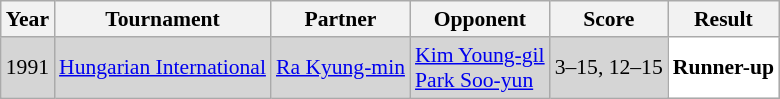<table class="sortable wikitable" style="font-size: 90%;">
<tr>
<th>Year</th>
<th>Tournament</th>
<th>Partner</th>
<th>Opponent</th>
<th>Score</th>
<th>Result</th>
</tr>
<tr style="background:#D5D5D5">
<td align="center">1991</td>
<td align="left"><a href='#'>Hungarian International</a></td>
<td align="left"> <a href='#'>Ra Kyung-min</a></td>
<td align="left"> <a href='#'>Kim Young-gil</a> <br>  <a href='#'>Park Soo-yun</a></td>
<td align="left">3–15, 12–15</td>
<td style="text-align:left; background:white"> <strong>Runner-up</strong></td>
</tr>
</table>
